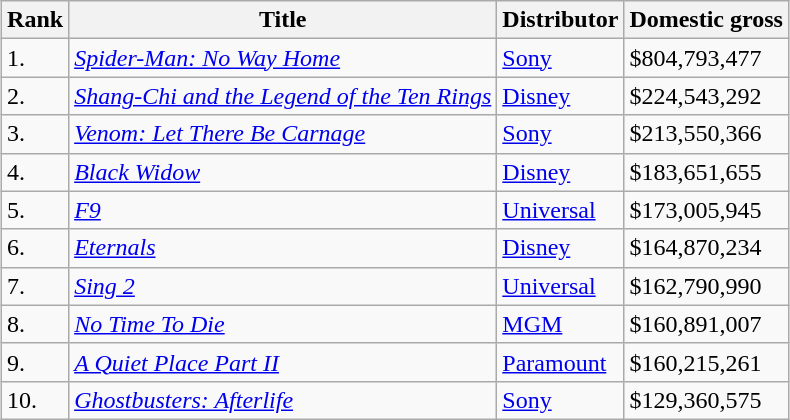<table class="wikitable sortable" style="margin:auto; margin:auto;">
<tr>
<th>Rank</th>
<th>Title</th>
<th>Distributor</th>
<th>Domestic gross</th>
</tr>
<tr>
<td>1.</td>
<td><em><a href='#'>Spider-Man: No Way Home</a></em></td>
<td><a href='#'>Sony</a></td>
<td>$804,793,477</td>
</tr>
<tr>
<td>2.</td>
<td><em><a href='#'>Shang-Chi and the Legend of the Ten Rings</a></em></td>
<td><a href='#'>Disney</a></td>
<td>$224,543,292</td>
</tr>
<tr>
<td>3.</td>
<td><em><a href='#'>Venom: Let There Be Carnage</a></em></td>
<td><a href='#'>Sony</a></td>
<td>$213,550,366</td>
</tr>
<tr>
<td>4.</td>
<td><em><a href='#'>Black Widow</a></em></td>
<td><a href='#'>Disney</a></td>
<td>$183,651,655</td>
</tr>
<tr>
<td>5.</td>
<td><em><a href='#'>F9</a></em></td>
<td><a href='#'>Universal</a></td>
<td>$173,005,945</td>
</tr>
<tr>
<td>6.</td>
<td><em><a href='#'>Eternals</a></em></td>
<td><a href='#'>Disney</a></td>
<td>$164,870,234</td>
</tr>
<tr>
<td>7.</td>
<td><em><a href='#'>Sing 2</a></em></td>
<td><a href='#'>Universal</a></td>
<td>$162,790,990</td>
</tr>
<tr>
<td>8.</td>
<td><em><a href='#'>No Time To Die</a></em></td>
<td><a href='#'>MGM</a></td>
<td>$160,891,007</td>
</tr>
<tr>
<td>9.</td>
<td><em><a href='#'>A Quiet Place Part II</a></em></td>
<td><a href='#'>Paramount</a></td>
<td>$160,215,261</td>
</tr>
<tr>
<td>10.</td>
<td><em><a href='#'>Ghostbusters: Afterlife</a></em></td>
<td><a href='#'>Sony</a></td>
<td>$129,360,575</td>
</tr>
</table>
